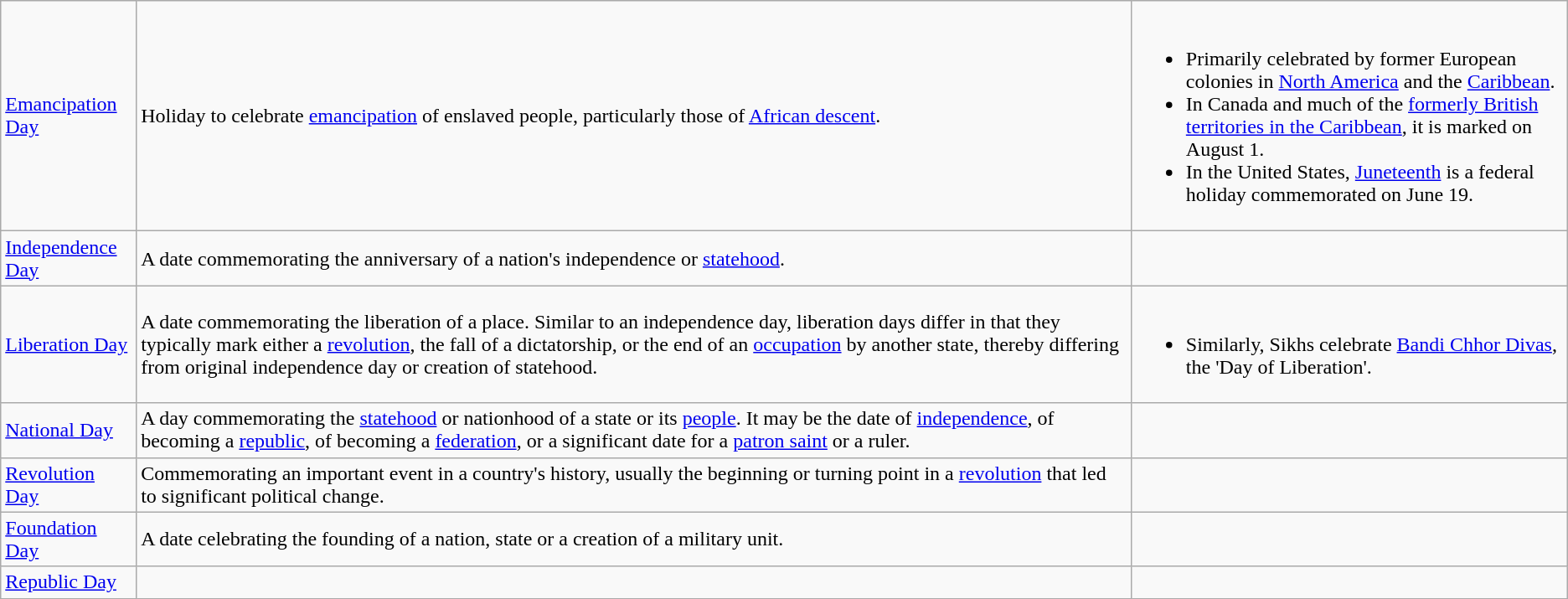<table class="wikitable">
<tr>
<td><a href='#'>Emancipation Day</a></td>
<td>Holiday to celebrate <a href='#'>emancipation</a> of enslaved people, particularly those of <a href='#'>African descent</a>.</td>
<td><br><ul><li>Primarily celebrated by former European colonies in <a href='#'>North America</a> and the <a href='#'>Caribbean</a>.</li><li>In Canada and much of the <a href='#'>formerly British territories in the Caribbean</a>, it is marked on August 1.</li><li>In the United States, <a href='#'>Juneteenth</a> is a federal holiday commemorated on June 19.</li></ul></td>
</tr>
<tr>
<td><a href='#'>Independence Day</a></td>
<td>A date commemorating the anniversary of a nation's independence or <a href='#'>statehood</a>.</td>
<td></td>
</tr>
<tr>
<td><a href='#'>Liberation Day</a></td>
<td>A date commemorating the liberation of a place. Similar to an independence day, liberation days differ in that they typically mark either a <a href='#'>revolution</a>, the fall of a dictatorship, or the end of an <a href='#'>occupation</a> by another state, thereby differing from original independence day or creation of statehood.</td>
<td><br><ul><li>Similarly, Sikhs celebrate <a href='#'>Bandi Chhor Divas</a>, the 'Day of Liberation'.</li></ul></td>
</tr>
<tr>
<td><a href='#'>National Day</a></td>
<td>A day commemorating the <a href='#'>statehood</a> or nationhood of a state or its <a href='#'>people</a>. It may be the date of <a href='#'>independence</a>, of becoming a <a href='#'>republic</a>, of becoming a <a href='#'>federation</a>, or a significant date for a <a href='#'>patron saint</a> or a ruler.</td>
<td></td>
</tr>
<tr>
<td><a href='#'>Revolution Day</a></td>
<td>Commemorating an important event in a country's history, usually the beginning or turning point in a <a href='#'>revolution</a> that led to significant political change.</td>
<td></td>
</tr>
<tr>
<td><a href='#'>Foundation Day</a></td>
<td>A date celebrating the founding of a nation, state or a creation of a military unit.</td>
<td></td>
</tr>
<tr>
<td><a href='#'>Republic Day</a></td>
<td></td>
<td></td>
</tr>
</table>
